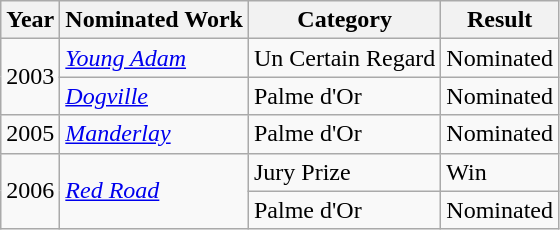<table class="wikitable">
<tr>
<th>Year</th>
<th>Nominated Work</th>
<th>Category</th>
<th>Result</th>
</tr>
<tr>
<td rowspan="2">2003</td>
<td><em><a href='#'>Young Adam</a></em></td>
<td>Un Certain Regard</td>
<td>Nominated</td>
</tr>
<tr>
<td><em><a href='#'>Dogville</a></em></td>
<td>Palme d'Or</td>
<td>Nominated</td>
</tr>
<tr>
<td>2005</td>
<td><em><a href='#'>Manderlay</a></em></td>
<td>Palme d'Or</td>
<td>Nominated</td>
</tr>
<tr>
<td rowspan="2">2006</td>
<td rowspan="2"><em><a href='#'>Red Road</a></em></td>
<td>Jury Prize</td>
<td>Win</td>
</tr>
<tr>
<td>Palme d'Or</td>
<td>Nominated</td>
</tr>
</table>
